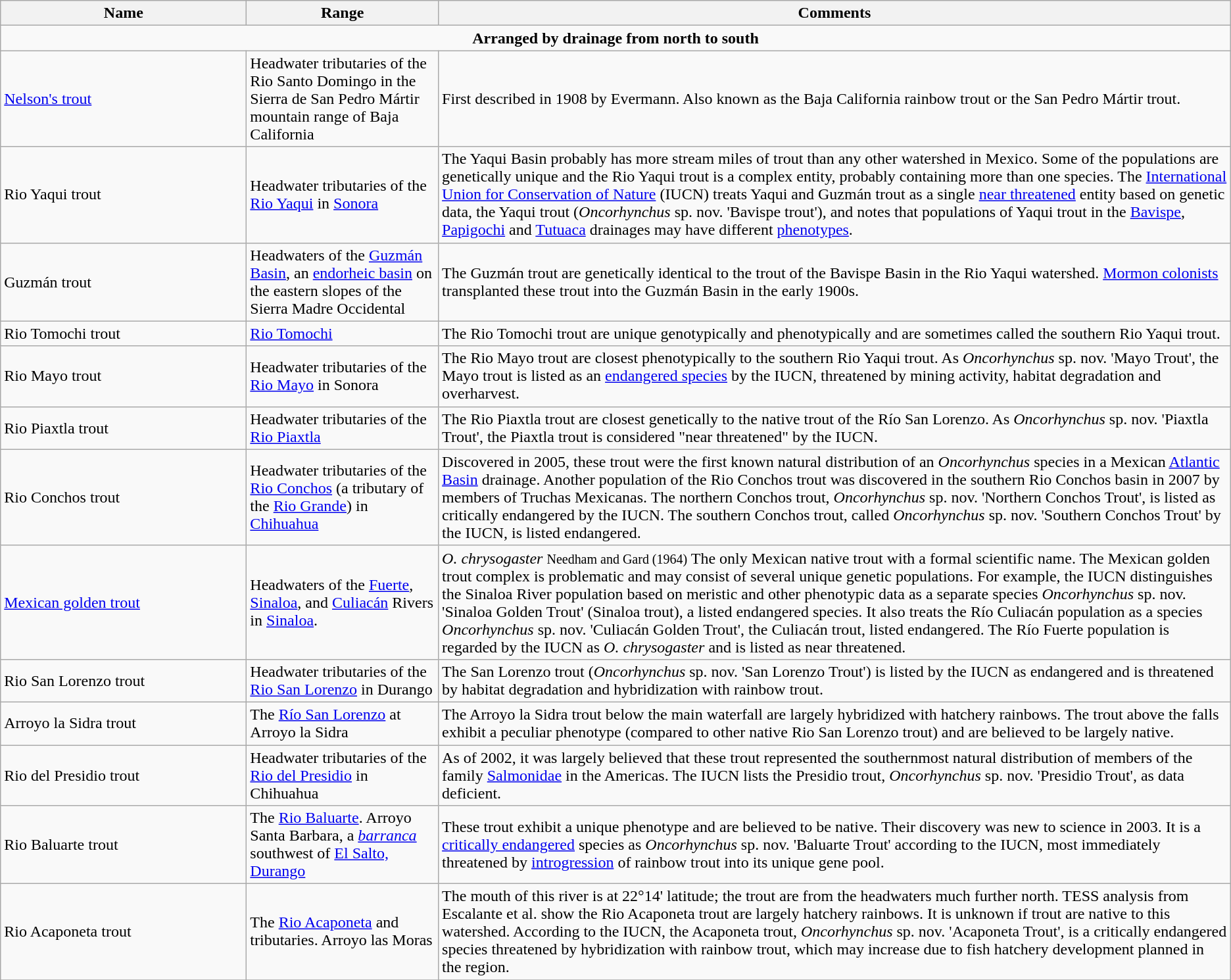<table class="wikitable">
<tr>
<th scope="col" width="20%">Name</th>
<th>Range</th>
<th>Comments</th>
</tr>
<tr>
<td colspan="3" align="center"><strong>Arranged by drainage from north to south</strong></td>
</tr>
<tr>
<td><a href='#'>Nelson's trout</a></td>
<td>Headwater tributaries of the Rio Santo Domingo in the Sierra de San Pedro Mártir mountain range of Baja California</td>
<td>First described in 1908 by Evermann. Also known as the Baja California rainbow trout or the San Pedro Mártir trout.</td>
</tr>
<tr>
<td>Rio Yaqui trout</td>
<td>Headwater tributaries of the <a href='#'>Rio Yaqui</a> in <a href='#'>Sonora</a></td>
<td>The Yaqui Basin probably has more stream miles of trout than any other watershed in Mexico. Some of the populations are genetically unique and the Rio Yaqui trout is a complex entity, probably containing more than one species. The <a href='#'>International Union for Conservation of Nature</a> (IUCN) treats Yaqui and Guzmán trout as a single <a href='#'>near threatened</a> entity based on genetic data, the Yaqui trout (<em>Oncorhynchus</em> sp. nov. 'Bavispe trout'), and notes that populations of Yaqui trout in the <a href='#'>Bavispe</a>, <a href='#'>Papigochi</a> and <a href='#'>Tutuaca</a> drainages may have different <a href='#'>phenotypes</a>.</td>
</tr>
<tr>
<td>Guzmán trout</td>
<td>Headwaters of the <a href='#'>Guzmán Basin</a>, an <a href='#'>endorheic basin</a> on the eastern slopes of the Sierra Madre Occidental</td>
<td>The Guzmán trout are genetically identical to the trout of the Bavispe Basin in the Rio Yaqui watershed. <a href='#'>Mormon colonists</a> transplanted these trout into the Guzmán Basin in the early 1900s.</td>
</tr>
<tr>
<td>Rio Tomochi trout</td>
<td><a href='#'>Rio Tomochi</a></td>
<td>The Rio Tomochi trout are unique genotypically and phenotypically and are sometimes called the southern Rio Yaqui trout.</td>
</tr>
<tr>
<td>Rio Mayo trout</td>
<td>Headwater tributaries of the <a href='#'>Rio Mayo</a> in Sonora</td>
<td>The Rio Mayo trout are closest phenotypically to the southern Rio Yaqui trout. As <em>Oncorhynchus</em> sp. nov. 'Mayo Trout', the Mayo trout is listed as an <a href='#'>endangered species</a> by the IUCN, threatened by mining activity, habitat degradation and overharvest.</td>
</tr>
<tr>
<td>Rio Piaxtla trout</td>
<td>Headwater tributaries of the <a href='#'>Rio Piaxtla</a></td>
<td>The Rio Piaxtla trout are closest genetically to the native trout of the Río San Lorenzo. As <em>Oncorhynchus</em> sp. nov. 'Piaxtla Trout', the Piaxtla trout is considered "near threatened" by the IUCN.</td>
</tr>
<tr>
<td>Rio Conchos trout</td>
<td>Headwater tributaries of the <a href='#'>Rio Conchos</a> (a tributary of the <a href='#'>Rio Grande</a>) in <a href='#'>Chihuahua</a></td>
<td>Discovered in 2005, these trout were the first known natural distribution of an <em>Oncorhynchus</em> species in a Mexican <a href='#'>Atlantic Basin</a> drainage. Another population of the Rio Conchos trout was discovered in the southern Rio Conchos basin in 2007 by members of Truchas Mexicanas. The northern Conchos trout, <em>Oncorhynchus</em> sp. nov. 'Northern Conchos Trout', is listed as critically endangered by the IUCN. The southern Conchos trout, called <em>Oncorhynchus</em> sp. nov. 'Southern Conchos Trout' by the IUCN, is listed endangered.</td>
</tr>
<tr>
<td><a href='#'>Mexican golden trout</a></td>
<td>Headwaters of the <a href='#'>Fuerte</a>, <a href='#'>Sinaloa</a>, and <a href='#'>Culiacán</a> Rivers in <a href='#'>Sinaloa</a>.</td>
<td><em>O. chrysogaster</em> <small>Needham and Gard (1964)</small> The only Mexican native trout with a formal scientific name. The Mexican golden trout complex is problematic and may consist of several unique genetic populations. For example, the IUCN distinguishes the Sinaloa River population based on meristic and other phenotypic data as a separate species <em>Oncorhynchus</em> sp. nov. 'Sinaloa Golden Trout' (Sinaloa trout), a listed endangered species. It also treats the Río Culiacán population as a species <em>Oncorhynchus</em> sp. nov. 'Culiacán Golden Trout', the Culiacán trout, listed endangered. The Río Fuerte population is regarded by the IUCN as <em>O. chrysogaster</em> and is listed as near threatened.</td>
</tr>
<tr>
<td>Rio San Lorenzo trout</td>
<td>Headwater tributaries of the <a href='#'>Rio San Lorenzo</a> in Durango</td>
<td>The San Lorenzo trout (<em>Oncorhynchus</em> sp. nov. 'San Lorenzo Trout') is listed by the IUCN as endangered and is threatened by habitat degradation and hybridization with rainbow trout.</td>
</tr>
<tr>
<td>Arroyo la Sidra trout</td>
<td>The <a href='#'>Río San Lorenzo</a> at Arroyo la Sidra</td>
<td>The Arroyo la Sidra trout below the main waterfall are largely hybridized with hatchery rainbows. The trout above the falls exhibit a peculiar phenotype (compared to other native Rio San Lorenzo trout) and are believed to be largely native.</td>
</tr>
<tr>
<td>Rio del Presidio trout</td>
<td>Headwater tributaries of the <a href='#'>Rio del Presidio</a> in Chihuahua</td>
<td>As of 2002, it was largely believed that these trout represented the southernmost natural distribution of members of the family <a href='#'>Salmonidae</a> in the Americas. The IUCN lists the Presidio trout, <em>Oncorhynchus</em> sp. nov. 'Presidio Trout', as data deficient.</td>
</tr>
<tr>
<td>Rio Baluarte trout</td>
<td>The <a href='#'>Rio Baluarte</a>. Arroyo Santa Barbara, a <em><a href='#'>barranca</a></em> southwest of <a href='#'>El Salto, Durango</a></td>
<td>These trout exhibit a unique phenotype and are believed to be native. Their discovery was new to science in 2003. It is a <a href='#'>critically endangered</a> species as <em>Oncorhynchus</em> sp. nov. 'Baluarte Trout' according to the IUCN, most immediately threatened by <a href='#'>introgression</a> of rainbow trout into its unique gene pool.</td>
</tr>
<tr>
<td>Rio Acaponeta trout</td>
<td>The <a href='#'>Rio Acaponeta</a> and tributaries. Arroyo las Moras</td>
<td>The mouth of this river is at 22°14' latitude; the trout are from the headwaters much further north. TESS analysis from Escalante et al. show the Rio Acaponeta trout are largely hatchery rainbows. It is unknown if trout are native to this watershed. According to the IUCN, the Acaponeta trout, <em>Oncorhynchus</em> sp. nov. 'Acaponeta Trout', is a critically endangered species threatened by hybridization with rainbow trout, which may increase due to fish hatchery development planned in the region.</td>
</tr>
<tr>
</tr>
</table>
